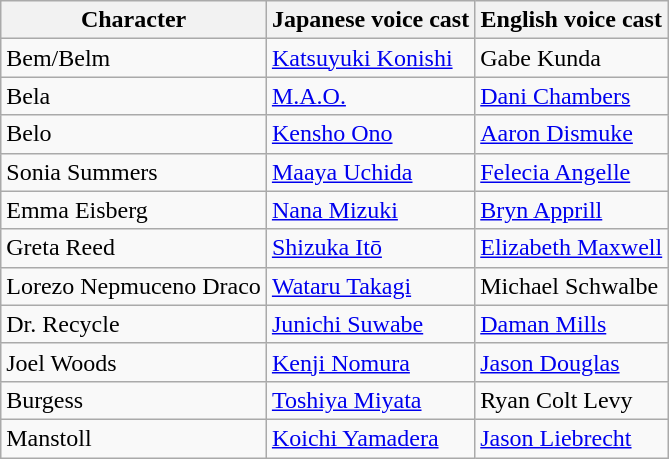<table class="wikitable">
<tr>
<th>Character</th>
<th>Japanese voice cast</th>
<th>English voice cast</th>
</tr>
<tr>
<td>Bem/Belm</td>
<td><a href='#'>Katsuyuki Konishi</a></td>
<td>Gabe Kunda</td>
</tr>
<tr>
<td>Bela</td>
<td><a href='#'>M.A.O.</a></td>
<td><a href='#'>Dani Chambers</a></td>
</tr>
<tr>
<td>Belo</td>
<td><a href='#'>Kensho Ono</a></td>
<td><a href='#'>Aaron Dismuke</a></td>
</tr>
<tr>
<td>Sonia Summers</td>
<td><a href='#'>Maaya Uchida</a></td>
<td><a href='#'>Felecia Angelle</a></td>
</tr>
<tr>
<td>Emma Eisberg</td>
<td><a href='#'>Nana Mizuki</a></td>
<td><a href='#'>Bryn Apprill</a></td>
</tr>
<tr>
<td>Greta Reed</td>
<td><a href='#'>Shizuka Itō</a></td>
<td><a href='#'>Elizabeth Maxwell</a></td>
</tr>
<tr>
<td>Lorezo Nepmuceno Draco</td>
<td><a href='#'>Wataru Takagi</a></td>
<td>Michael Schwalbe</td>
</tr>
<tr>
<td>Dr. Recycle</td>
<td><a href='#'>Junichi Suwabe</a></td>
<td><a href='#'>Daman Mills</a></td>
</tr>
<tr>
<td>Joel Woods</td>
<td><a href='#'>Kenji Nomura</a></td>
<td><a href='#'>Jason Douglas</a></td>
</tr>
<tr>
<td>Burgess</td>
<td><a href='#'>Toshiya Miyata</a></td>
<td>Ryan Colt Levy</td>
</tr>
<tr>
<td>Manstoll</td>
<td><a href='#'>Koichi Yamadera</a></td>
<td><a href='#'>Jason Liebrecht</a></td>
</tr>
</table>
